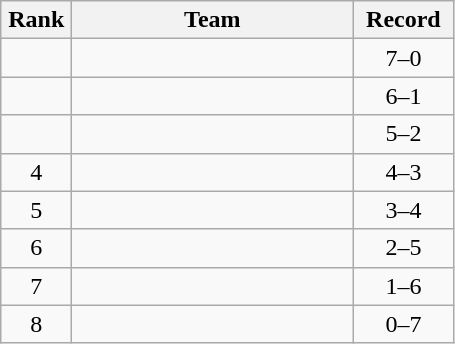<table class="wikitable" style="text-align: center;">
<tr>
<th width=40>Rank</th>
<th width=180>Team</th>
<th width=60>Record</th>
</tr>
<tr>
<td></td>
<td align=left></td>
<td>7–0</td>
</tr>
<tr>
<td></td>
<td align=left></td>
<td>6–1</td>
</tr>
<tr>
<td></td>
<td align=left></td>
<td>5–2</td>
</tr>
<tr>
<td>4</td>
<td align=left></td>
<td>4–3</td>
</tr>
<tr>
<td>5</td>
<td align=left></td>
<td>3–4</td>
</tr>
<tr>
<td>6</td>
<td align=left></td>
<td>2–5</td>
</tr>
<tr>
<td>7</td>
<td align=left></td>
<td>1–6</td>
</tr>
<tr>
<td>8</td>
<td align=left></td>
<td>0–7</td>
</tr>
</table>
